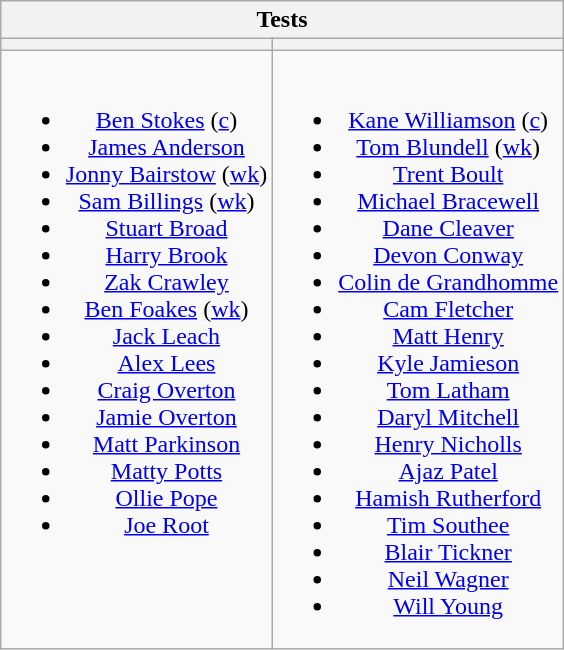<table class="wikitable" style="text-align:center; margin:auto">
<tr>
<th colspan=2>Tests</th>
</tr>
<tr>
<th></th>
<th></th>
</tr>
<tr style="vertical-align:top">
<td><br><ul><li><a href='#'>Ben Stokes</a> (<a href='#'>c</a>)</li><li><a href='#'>James Anderson</a></li><li><a href='#'>Jonny Bairstow</a> (<a href='#'>wk</a>)</li><li><a href='#'>Sam Billings</a> (<a href='#'>wk</a>)</li><li><a href='#'>Stuart Broad</a></li><li><a href='#'>Harry Brook</a></li><li><a href='#'>Zak Crawley</a></li><li><a href='#'>Ben Foakes</a> (<a href='#'>wk</a>)</li><li><a href='#'>Jack Leach</a></li><li><a href='#'>Alex Lees</a></li><li><a href='#'>Craig Overton</a></li><li><a href='#'>Jamie Overton</a></li><li><a href='#'>Matt Parkinson</a></li><li><a href='#'>Matty Potts</a></li><li><a href='#'>Ollie Pope</a></li><li><a href='#'>Joe Root</a></li></ul></td>
<td><br><ul><li><a href='#'>Kane Williamson</a> (<a href='#'>c</a>)</li><li><a href='#'>Tom Blundell</a> (<a href='#'>wk</a>)</li><li><a href='#'>Trent Boult</a></li><li><a href='#'>Michael Bracewell</a></li><li><a href='#'>Dane Cleaver</a></li><li><a href='#'>Devon Conway</a></li><li><a href='#'>Colin de Grandhomme</a></li><li><a href='#'>Cam Fletcher</a></li><li><a href='#'>Matt Henry</a></li><li><a href='#'>Kyle Jamieson</a></li><li><a href='#'>Tom Latham</a></li><li><a href='#'>Daryl Mitchell</a></li><li><a href='#'>Henry Nicholls</a></li><li><a href='#'>Ajaz Patel</a></li><li><a href='#'>Hamish Rutherford</a></li><li><a href='#'>Tim Southee</a></li><li><a href='#'>Blair Tickner</a></li><li><a href='#'>Neil Wagner</a></li><li><a href='#'>Will Young</a></li></ul></td>
</tr>
</table>
